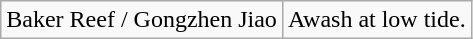<table class=wikitable>
<tr>
<td>Baker Reef / Gongzhen Jiao</td>
<td> Awash at low tide.</td>
</tr>
</table>
